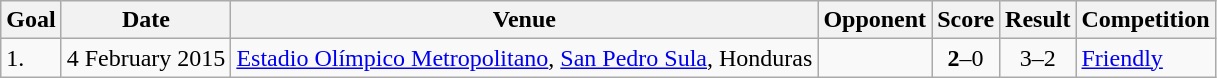<table class="wikitable plainrowheaders sortable">
<tr>
<th>Goal</th>
<th>Date</th>
<th>Venue</th>
<th>Opponent</th>
<th>Score</th>
<th>Result</th>
<th>Competition</th>
</tr>
<tr>
<td>1.</td>
<td>4 February 2015</td>
<td><a href='#'>Estadio Olímpico Metropolitano</a>, <a href='#'>San Pedro Sula</a>, Honduras</td>
<td></td>
<td align=center><strong>2</strong>–0</td>
<td align=center>3–2</td>
<td><a href='#'>Friendly</a></td>
</tr>
</table>
